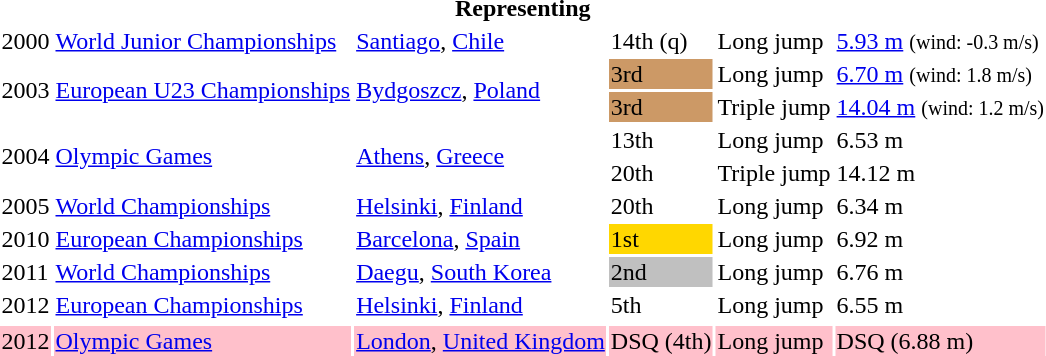<table>
<tr>
<th colspan="6">Representing </th>
</tr>
<tr>
<td>2000</td>
<td><a href='#'>World Junior Championships</a></td>
<td><a href='#'>Santiago</a>, <a href='#'>Chile</a></td>
<td>14th (q)</td>
<td>Long jump</td>
<td><a href='#'>5.93 m</a>  <small>(wind: -0.3 m/s)</small></td>
</tr>
<tr>
<td rowspan=2>2003</td>
<td rowspan=2><a href='#'>European U23 Championships</a></td>
<td rowspan=2><a href='#'>Bydgoszcz</a>, <a href='#'>Poland</a></td>
<td bgcolor="cc9966">3rd</td>
<td>Long jump</td>
<td><a href='#'>6.70 m</a> <small>(wind: 1.8 m/s)</small></td>
</tr>
<tr>
<td bgcolor="cc9966">3rd</td>
<td>Triple jump</td>
<td><a href='#'>14.04 m</a> <small>(wind: 1.2 m/s)</small></td>
</tr>
<tr>
<td rowspan=2>2004</td>
<td rowspan=2><a href='#'>Olympic Games</a></td>
<td rowspan=2><a href='#'>Athens</a>, <a href='#'>Greece</a></td>
<td>13th</td>
<td>Long jump</td>
<td>6.53 m</td>
</tr>
<tr>
<td>20th</td>
<td>Triple jump</td>
<td>14.12 m</td>
</tr>
<tr>
<td>2005</td>
<td><a href='#'>World Championships</a></td>
<td><a href='#'>Helsinki</a>, <a href='#'>Finland</a></td>
<td>20th</td>
<td>Long jump</td>
<td>6.34 m</td>
</tr>
<tr>
<td>2010</td>
<td><a href='#'>European Championships</a></td>
<td><a href='#'>Barcelona</a>, <a href='#'>Spain</a></td>
<td bgcolor="gold">1st</td>
<td>Long jump</td>
<td>6.92 m</td>
</tr>
<tr>
<td>2011</td>
<td><a href='#'>World Championships</a></td>
<td><a href='#'>Daegu</a>, <a href='#'>South Korea</a></td>
<td bgcolor="silver">2nd</td>
<td>Long jump</td>
<td>6.76 m</td>
</tr>
<tr>
<td>2012</td>
<td><a href='#'>European Championships</a></td>
<td><a href='#'>Helsinki</a>, <a href='#'>Finland</a></td>
<td>5th</td>
<td>Long jump</td>
<td>6.55 m</td>
</tr>
<tr>
</tr>
<tr bgcolor=pink>
<td>2012</td>
<td><a href='#'>Olympic Games</a></td>
<td><a href='#'>London</a>, <a href='#'>United Kingdom</a></td>
<td>DSQ (4th)</td>
<td>Long jump</td>
<td>DSQ (6.88 m)</td>
</tr>
</table>
